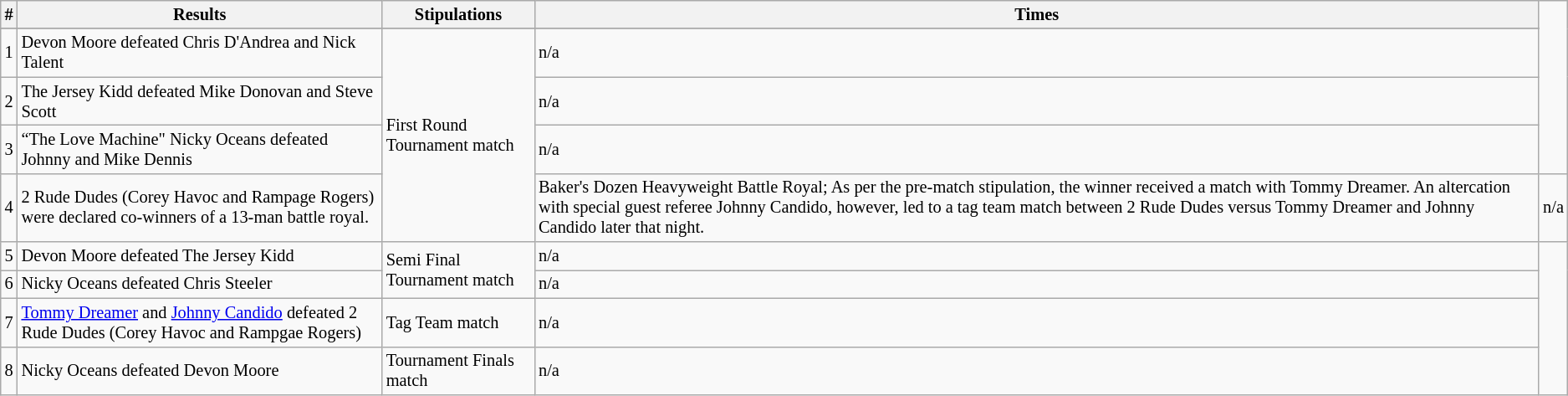<table style="font-size: 85%; text-align: left;" class="wikitable sortable">
<tr>
<th><strong>#</strong></th>
<th><strong>Results</strong></th>
<th><strong>Stipulations</strong></th>
<th><strong>Times</strong></th>
</tr>
<tr>
</tr>
<tr>
<td>1</td>
<td>Devon Moore defeated Chris D'Andrea and Nick Talent</td>
<td rowspan="4">First Round Tournament match</td>
<td>n/a</td>
</tr>
<tr>
<td>2</td>
<td>The Jersey Kidd defeated Mike Donovan and Steve Scott</td>
<td>n/a</td>
</tr>
<tr>
<td>3</td>
<td>“The Love Machine" Nicky Oceans defeated Johnny and Mike Dennis</td>
<td>n/a</td>
</tr>
<tr>
<td>4</td>
<td>2 Rude Dudes (Corey Havoc and Rampage Rogers) were declared co-winners of a 13-man battle royal.</td>
<td>Baker's Dozen Heavyweight Battle Royal; As per the pre-match stipulation, the winner received a match with Tommy Dreamer. An altercation with special guest referee Johnny Candido, however, led to a tag team match between 2 Rude Dudes versus Tommy Dreamer and Johnny Candido later that night.</td>
<td>n/a</td>
</tr>
<tr>
<td>5</td>
<td>Devon Moore defeated The Jersey Kidd</td>
<td rowspan="2">Semi Final Tournament match</td>
<td>n/a</td>
</tr>
<tr>
<td>6</td>
<td>Nicky Oceans defeated Chris Steeler</td>
<td>n/a</td>
</tr>
<tr>
<td>7</td>
<td><a href='#'>Tommy Dreamer</a> and <a href='#'>Johnny Candido</a> defeated 2 Rude Dudes (Corey Havoc and Rampgae Rogers)</td>
<td>Tag Team match</td>
<td>n/a</td>
</tr>
<tr>
<td>8</td>
<td>Nicky Oceans defeated Devon Moore</td>
<td>Tournament Finals match</td>
<td>n/a</td>
</tr>
</table>
